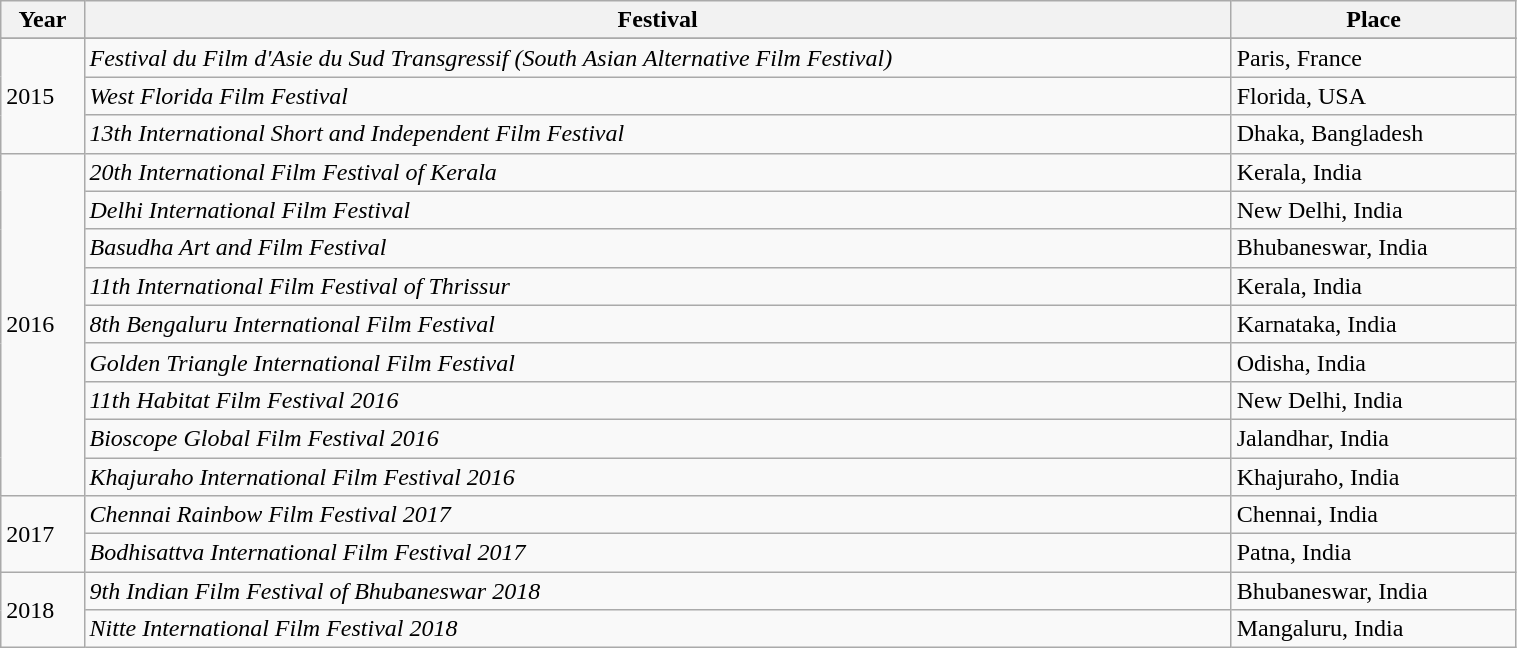<table class="wikitable sortable" style="width:80%">
<tr>
<th>Year</th>
<th>Festival</th>
<th>Place</th>
</tr>
<tr>
</tr>
<tr>
<td rowspan="3">2015</td>
<td><em>Festival du Film d'Asie du Sud Transgressif (South Asian Alternative Film Festival)</em></td>
<td>Paris, France</td>
</tr>
<tr>
<td><em>West Florida Film Festival</em></td>
<td>Florida, USA</td>
</tr>
<tr>
<td><em>13th International Short and Independent Film Festival</em></td>
<td>Dhaka, Bangladesh</td>
</tr>
<tr>
<td rowspan="9">2016</td>
<td><em>20th International Film Festival of Kerala</em></td>
<td>Kerala, India</td>
</tr>
<tr>
<td><em>Delhi International Film Festival</em></td>
<td>New Delhi, India</td>
</tr>
<tr>
<td><em>Basudha Art and Film Festival</em></td>
<td>Bhubaneswar, India</td>
</tr>
<tr>
<td><em>11th International Film Festival of Thrissur</em></td>
<td>Kerala, India</td>
</tr>
<tr>
<td><em>8th Bengaluru International Film Festival</em></td>
<td>Karnataka, India</td>
</tr>
<tr>
<td><em>Golden Triangle International Film Festival</em></td>
<td>Odisha, India</td>
</tr>
<tr>
<td><em>11th Habitat Film Festival 2016</em></td>
<td>New Delhi, India</td>
</tr>
<tr>
<td><em>Bioscope Global Film Festival 2016</em></td>
<td>Jalandhar, India</td>
</tr>
<tr>
<td><em>Khajuraho International Film Festival 2016</em></td>
<td>Khajuraho, India</td>
</tr>
<tr>
<td rowspan="2">2017</td>
<td><em>Chennai Rainbow Film Festival 2017</em></td>
<td>Chennai, India</td>
</tr>
<tr>
<td><em>Bodhisattva International Film Festival 2017</em></td>
<td>Patna, India</td>
</tr>
<tr>
<td rowspan="2">2018</td>
<td><em>9th Indian Film Festival of Bhubaneswar 2018</em></td>
<td>Bhubaneswar, India</td>
</tr>
<tr>
<td><em>Nitte International Film Festival 2018</em></td>
<td>Mangaluru, India</td>
</tr>
</table>
